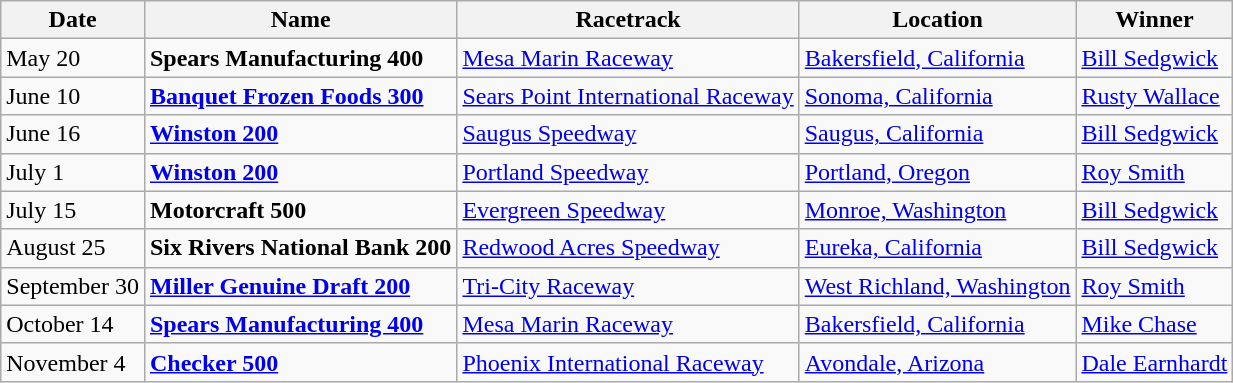<table class="wikitable">
<tr>
<th>Date</th>
<th>Name</th>
<th>Racetrack</th>
<th>Location</th>
<th>Winner</th>
</tr>
<tr>
<td>May 20</td>
<td><strong>Spears Manufacturing 400</strong></td>
<td><a href='#'>Mesa Marin Raceway</a></td>
<td><a href='#'>Bakersfield, California</a></td>
<td><a href='#'>Bill Sedgwick</a></td>
</tr>
<tr>
<td>June 10</td>
<td><a href='#'><strong>Banquet Frozen Foods 300</strong></a></td>
<td><a href='#'>Sears Point International Raceway</a></td>
<td><a href='#'>Sonoma, California</a></td>
<td><a href='#'>Rusty Wallace</a></td>
</tr>
<tr>
<td>June 16</td>
<td><a href='#'><strong>Winston 200</strong></a></td>
<td><a href='#'>Saugus Speedway</a></td>
<td><a href='#'>Saugus, California</a></td>
<td><a href='#'>Bill Sedgwick</a></td>
</tr>
<tr>
<td>July 1</td>
<td><strong><a href='#'>Winston 200</a></strong></td>
<td><a href='#'>Portland Speedway</a></td>
<td><a href='#'>Portland, Oregon</a></td>
<td><a href='#'>Roy Smith</a></td>
</tr>
<tr>
<td>July 15</td>
<td><strong>Motorcraft 500</strong></td>
<td><a href='#'>Evergreen Speedway</a></td>
<td><a href='#'>Monroe, Washington</a></td>
<td><a href='#'>Bill Sedgwick</a></td>
</tr>
<tr>
<td>August 25</td>
<td><strong>Six Rivers National Bank 200</strong></td>
<td><a href='#'>Redwood Acres Speedway</a></td>
<td><a href='#'>Eureka, California</a></td>
<td><a href='#'>Bill Sedgwick</a></td>
</tr>
<tr>
<td>September 30</td>
<td><a href='#'><strong>Miller Genuine Draft 200</strong></a></td>
<td><a href='#'>Tri-City Raceway</a></td>
<td><a href='#'>West Richland, Washington</a></td>
<td><a href='#'>Roy Smith</a></td>
</tr>
<tr>
<td>October 14</td>
<td><a href='#'><strong>Spears Manufacturing 400</strong></a></td>
<td><a href='#'>Mesa Marin Raceway</a></td>
<td><a href='#'>Bakersfield, California</a></td>
<td><a href='#'>Mike Chase</a></td>
</tr>
<tr>
<td>November 4</td>
<td><a href='#'><strong>Checker 500</strong></a></td>
<td><a href='#'>Phoenix International Raceway</a></td>
<td><a href='#'>Avondale, Arizona</a></td>
<td><a href='#'>Dale Earnhardt</a></td>
</tr>
</table>
